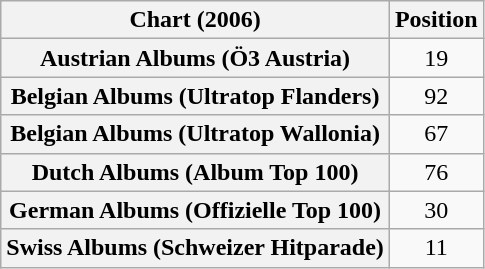<table class="wikitable sortable plainrowheaders" style="text-align:center">
<tr>
<th scope="col">Chart (2006)</th>
<th scope="col">Position</th>
</tr>
<tr>
<th scope="row">Austrian Albums (Ö3 Austria)</th>
<td>19</td>
</tr>
<tr>
<th scope="row">Belgian Albums (Ultratop Flanders)</th>
<td>92</td>
</tr>
<tr>
<th scope="row">Belgian Albums (Ultratop Wallonia)</th>
<td>67</td>
</tr>
<tr>
<th scope="row">Dutch Albums (Album Top 100)</th>
<td>76</td>
</tr>
<tr>
<th scope="row">German Albums (Offizielle Top 100)</th>
<td>30</td>
</tr>
<tr>
<th scope="row">Swiss Albums (Schweizer Hitparade)</th>
<td>11</td>
</tr>
</table>
